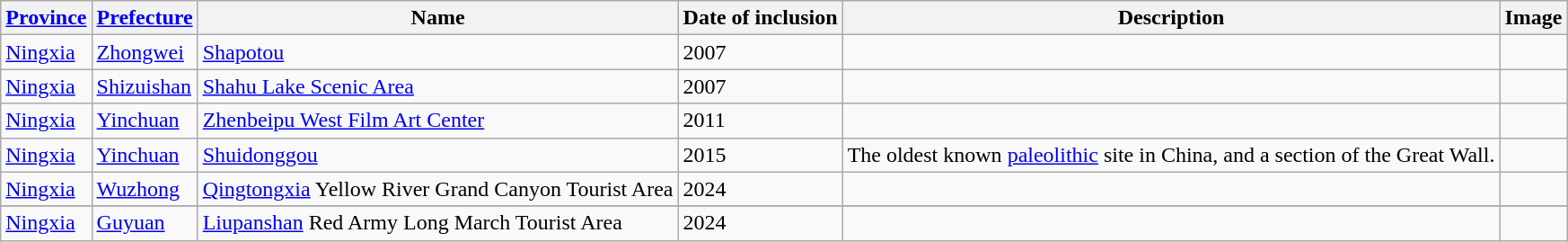<table class="wikitable sortable" style="text-align:left;">
<tr>
<th scope="col"><a href='#'>Province</a></th>
<th scope="col"><a href='#'>Prefecture</a></th>
<th scope="col">Name</th>
<th scope="col">Date of inclusion</th>
<th scope="col">Description</th>
<th scope="col">Image</th>
</tr>
<tr>
<td><a href='#'>Ningxia</a></td>
<td><a href='#'>Zhongwei</a></td>
<td><a href='#'>Shapotou</a></td>
<td>2007</td>
<td></td>
<td></td>
</tr>
<tr>
<td><a href='#'>Ningxia</a></td>
<td><a href='#'>Shizuishan</a></td>
<td><a href='#'>Shahu Lake Scenic Area</a></td>
<td>2007</td>
<td></td>
<td></td>
</tr>
<tr>
<td><a href='#'>Ningxia</a></td>
<td><a href='#'>Yinchuan</a></td>
<td><a href='#'>Zhenbeipu West Film Art Center</a></td>
<td>2011</td>
<td></td>
<td></td>
</tr>
<tr>
<td><a href='#'>Ningxia</a></td>
<td><a href='#'>Yinchuan</a></td>
<td><a href='#'>Shuidonggou</a></td>
<td>2015</td>
<td>The oldest known <a href='#'>paleolithic</a> site in China, and a section of the Great Wall.</td>
<td></td>
</tr>
<tr>
<td><a href='#'>Ningxia</a></td>
<td><a href='#'>Wuzhong</a></td>
<td><a href='#'>Qingtongxia</a> Yellow River Grand Canyon Tourist Area</td>
<td>2024</td>
<td></td>
<td></td>
</tr>
<tr>
</tr>
<tr>
<td><a href='#'>Ningxia</a></td>
<td><a href='#'>Guyuan</a></td>
<td><a href='#'>Liupanshan</a> Red Army Long March Tourist Area</td>
<td>2024</td>
<td></td>
<td></td>
</tr>
</table>
